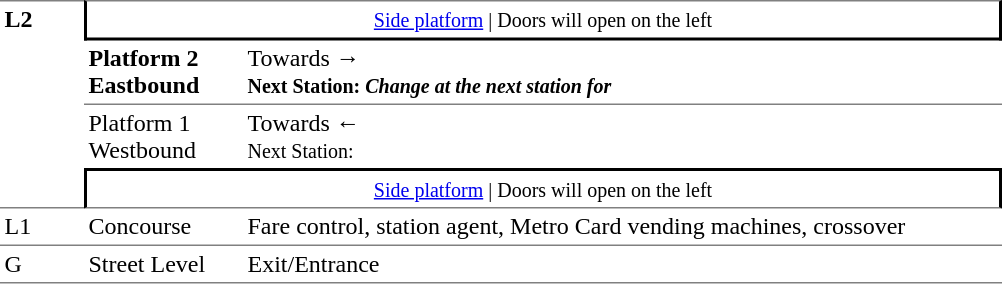<table table border=0 cellspacing=0 cellpadding=3>
<tr>
<td style="border-top:solid 1px grey;border-bottom:solid 1px grey;" width=50 rowspan=4 valign=top><strong>L2</strong></td>
<td style="border-top:solid 1px grey;border-right:solid 2px black;border-left:solid 2px black;border-bottom:solid 2px black;text-align:center;" colspan=2><small><a href='#'>Side platform</a> | Doors will open on the left </small></td>
</tr>
<tr>
<td style="border-bottom:solid 1px grey;" width=100><span><strong>Platform 2</strong><br><strong>Eastbound</strong></span></td>
<td style="border-bottom:solid 1px grey;" width=500>Towards → <br><small><strong>Next Station:</strong> </small> <small><strong><em>Change at the next station for <strong><em></small></td>
</tr>
<tr>
<td><span></strong>Platform 1<strong><br></strong>Westbound<strong></span></td>
<td><span></span>Towards ← <br><small></strong>Next Station:<strong> </small></td>
</tr>
<tr>
<td style="border-top:solid 2px black;border-right:solid 2px black;border-left:solid 2px black;border-bottom:solid 1px grey;text-align:center;" colspan=2><small><a href='#'>Side platform</a> | Doors will open on the left </small></td>
</tr>
<tr>
<td valign=top></strong>L1<strong></td>
<td valign=top>Concourse</td>
<td valign=top>Fare control, station agent, Metro Card vending machines, crossover</td>
</tr>
<tr>
<td style="border-bottom:solid 1px grey;border-top:solid 1px grey;" width=50 valign=top></strong>G<strong></td>
<td style="border-top:solid 1px grey;border-bottom:solid 1px grey;" width=100 valign=top>Street Level</td>
<td style="border-top:solid 1px grey;border-bottom:solid 1px grey;" width=500 valign=top>Exit/Entrance</td>
</tr>
</table>
